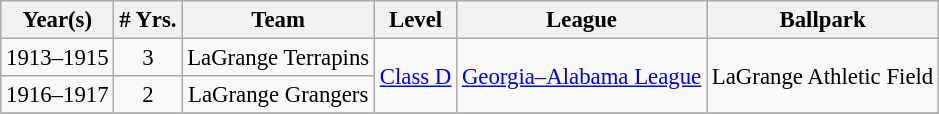<table class="wikitable" style="text-align:center; font-size: 95%;">
<tr>
<th>Year(s)</th>
<th># Yrs.</th>
<th>Team</th>
<th>Level</th>
<th>League</th>
<th>Ballpark</th>
</tr>
<tr>
<td>1913–1915</td>
<td>3</td>
<td>LaGrange Terrapins</td>
<td rowspan=2><a href='#'>Class D</a></td>
<td rowspan=2><a href='#'>Georgia–Alabama League</a></td>
<td rowspan=2>LaGrange Athletic Field</td>
</tr>
<tr>
<td>1916–1917</td>
<td>2</td>
<td>LaGrange Grangers</td>
</tr>
<tr>
</tr>
</table>
